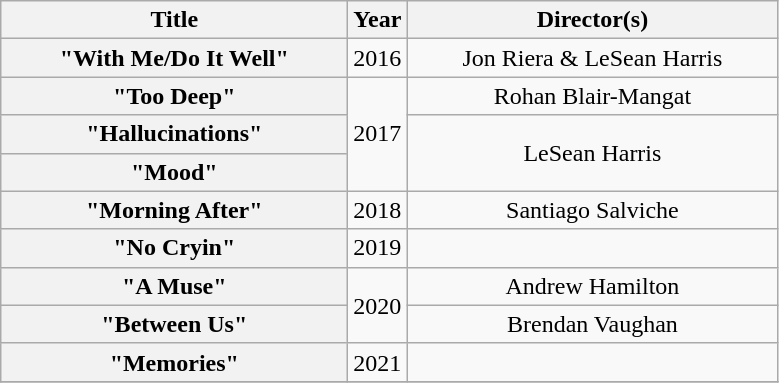<table class="wikitable plainrowheaders" style="text-align:center;">
<tr>
<th scope="col" style="width:14em;">Title</th>
<th scope="col" style="width:1em;">Year</th>
<th scope="col" style="width:15em;">Director(s)</th>
</tr>
<tr>
<th scope="row">"With Me/Do It Well"</th>
<td>2016</td>
<td>Jon Riera & LeSean Harris</td>
</tr>
<tr>
<th scope="row">"Too Deep"</th>
<td rowspan="3">2017</td>
<td>Rohan Blair-Mangat</td>
</tr>
<tr>
<th scope="row">"Hallucinations"</th>
<td rowspan="2">LeSean Harris</td>
</tr>
<tr>
<th scope="row">"Mood"</th>
</tr>
<tr>
<th scope="row">"Morning After"</th>
<td>2018</td>
<td>Santiago Salviche</td>
</tr>
<tr>
<th scope="row">"No Cryin"</th>
<td>2019</td>
<td></td>
</tr>
<tr>
<th scope="row">"A Muse"</th>
<td rowspan="2">2020</td>
<td>Andrew Hamilton</td>
</tr>
<tr>
<th scope="row">"Between Us"</th>
<td>Brendan Vaughan</td>
</tr>
<tr>
<th scope="row">"Memories"</th>
<td rowspan="1">2021</td>
<td></td>
</tr>
<tr>
</tr>
</table>
